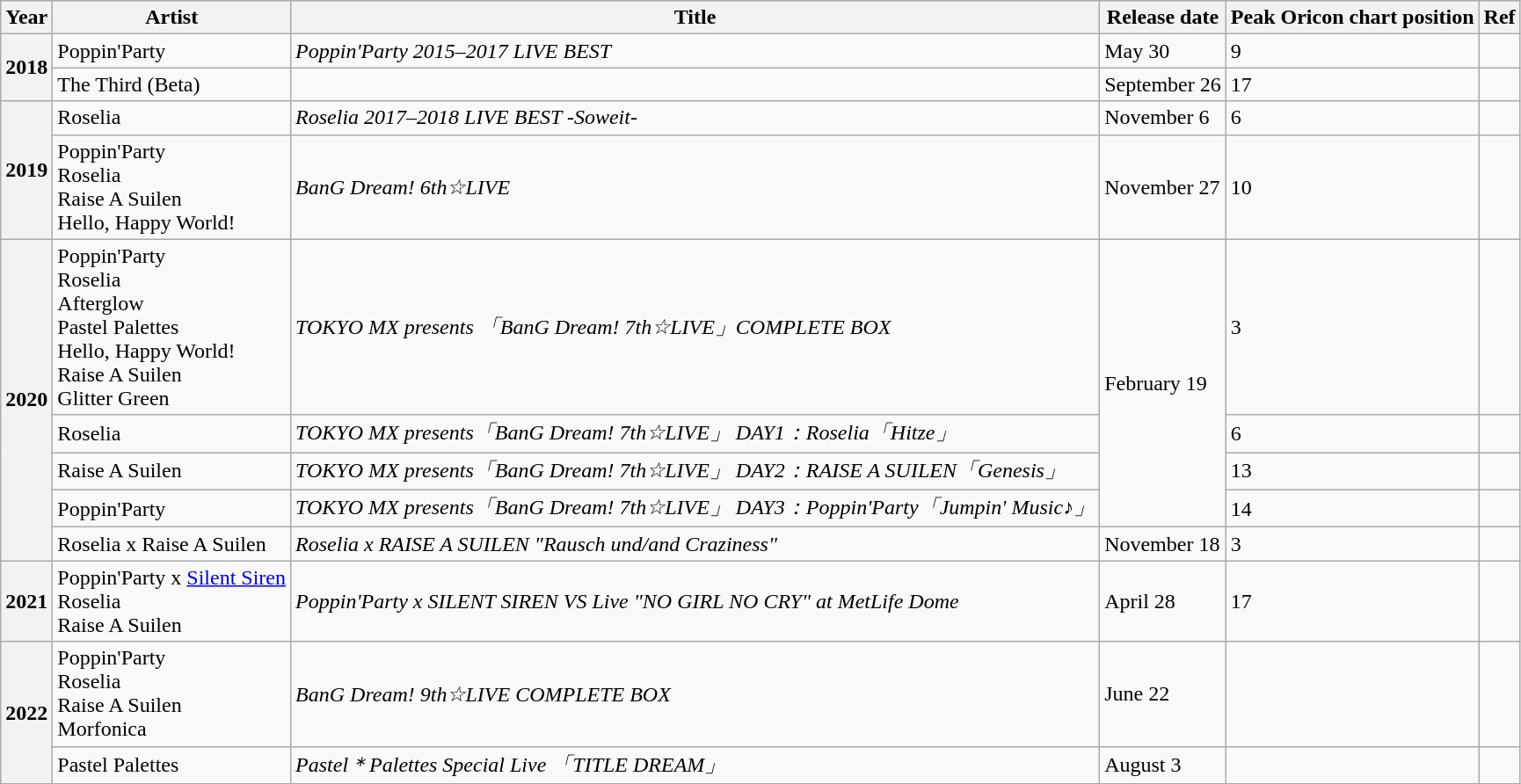<table class="wikitable" text-align: center>
<tr>
<th>Year</th>
<th>Artist</th>
<th>Title</th>
<th>Release date</th>
<th>Peak Oricon chart position</th>
<th>Ref</th>
</tr>
<tr>
<th rowspan=2>2018</th>
<td>Poppin'Party</td>
<td><em>Poppin'Party 2015–2017 LIVE BEST</em></td>
<td>May 30</td>
<td>9</td>
<td></td>
</tr>
<tr>
<td>The Third (Beta)</td>
<td></td>
<td>September 26</td>
<td>17</td>
<td></td>
</tr>
<tr>
<th rowspan=2>2019</th>
<td>Roselia</td>
<td><em>Roselia 2017–2018 LIVE BEST -Soweit-</em></td>
<td>November 6</td>
<td>6</td>
<td></td>
</tr>
<tr>
<td>Poppin'Party<br>Roselia<br>Raise A Suilen<br>Hello, Happy World!</td>
<td><em>BanG Dream! 6th☆LIVE</em></td>
<td>November 27</td>
<td>10</td>
<td></td>
</tr>
<tr>
<th rowspan=5>2020</th>
<td>Poppin'Party<br>Roselia<br>Afterglow<br>Pastel Palettes<br>Hello, Happy World!<br>Raise A Suilen<br>Glitter Green</td>
<td><em>TOKYO MX presents 「BanG Dream! 7th☆LIVE」COMPLETE BOX</em></td>
<td rowspan=4>February 19</td>
<td>3</td>
<td></td>
</tr>
<tr>
<td>Roselia</td>
<td><em>TOKYO MX presents「BanG Dream! 7th☆LIVE」 DAY1：Roselia「Hitze」</em></td>
<td>6</td>
<td></td>
</tr>
<tr>
<td>Raise A Suilen</td>
<td><em>TOKYO MX presents「BanG Dream! 7th☆LIVE」 DAY2：RAISE A SUILEN「Genesis」</em></td>
<td>13</td>
<td></td>
</tr>
<tr>
<td>Poppin'Party</td>
<td><em>TOKYO MX presents「BanG Dream! 7th☆LIVE」 DAY3：Poppin'Party「Jumpin' Music♪」</em></td>
<td>14</td>
<td></td>
</tr>
<tr>
<td>Roselia x Raise A Suilen</td>
<td><em>Roselia x RAISE A SUILEN "Rausch und/and Craziness"</em></td>
<td>November 18</td>
<td>3</td>
<td></td>
</tr>
<tr>
<th>2021</th>
<td>Poppin'Party x <a href='#'>Silent Siren</a><br>Roselia<br>Raise A Suilen</td>
<td><em>Poppin'Party x SILENT SIREN VS Live "NO GIRL NO CRY" at MetLife Dome</em></td>
<td>April 28</td>
<td>17</td>
<td></td>
</tr>
<tr>
<th rowspan=2>2022</th>
<td>Poppin'Party<br>Roselia<br>Raise A Suilen<br>Morfonica</td>
<td><em>BanG Dream! 9th☆LIVE COMPLETE BOX</em></td>
<td>June 22</td>
<td></td>
<td></td>
</tr>
<tr>
<td>Pastel Palettes</td>
<td><em>Pastel＊Palettes Special Live 「TITLE DREAM」</em></td>
<td>August 3</td>
<td></td>
<td></td>
</tr>
</table>
